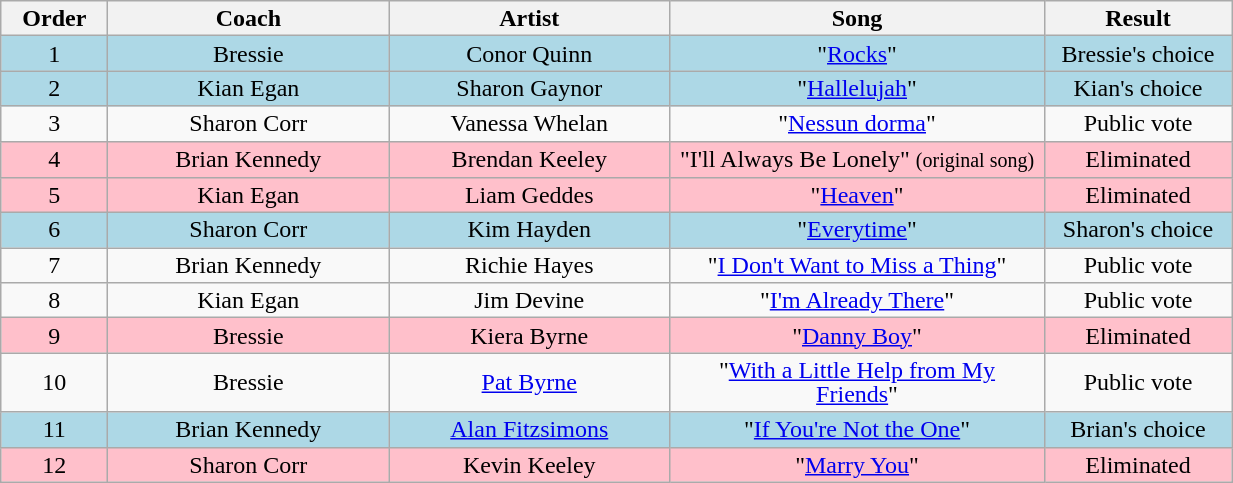<table class="wikitable" style="text-align:center; line-height:16px; width:65%;">
<tr>
<th scope="col" width="05%">Order</th>
<th scope="col" width="15%">Coach</th>
<th scope="col" width="15%">Artist</th>
<th scope="col" width="20%">Song</th>
<th scope="col" width="10%">Result</th>
</tr>
<tr style="background:lightblue;">
<td>1</td>
<td>Bressie</td>
<td>Conor Quinn</td>
<td>"<a href='#'>Rocks</a>"</td>
<td>Bressie's choice</td>
</tr>
<tr style="background:lightblue;">
<td>2</td>
<td>Kian Egan</td>
<td>Sharon Gaynor</td>
<td>"<a href='#'>Hallelujah</a>"</td>
<td>Kian's choice</td>
</tr>
<tr>
<td>3</td>
<td>Sharon Corr</td>
<td>Vanessa Whelan</td>
<td>"<a href='#'>Nessun dorma</a>"</td>
<td>Public vote</td>
</tr>
<tr style="background:pink;">
<td>4</td>
<td>Brian Kennedy</td>
<td>Brendan Keeley</td>
<td>"I'll Always Be Lonely" <small>(original song)</small></td>
<td>Eliminated</td>
</tr>
<tr style="background:pink;">
<td>5</td>
<td>Kian Egan</td>
<td>Liam Geddes</td>
<td>"<a href='#'>Heaven</a>"</td>
<td>Eliminated</td>
</tr>
<tr style="background:lightblue;">
<td>6</td>
<td>Sharon Corr</td>
<td>Kim Hayden</td>
<td>"<a href='#'>Everytime</a>"</td>
<td>Sharon's choice</td>
</tr>
<tr>
<td>7</td>
<td>Brian Kennedy</td>
<td>Richie Hayes</td>
<td>"<a href='#'>I Don't Want to Miss a Thing</a>"</td>
<td>Public vote</td>
</tr>
<tr>
<td>8</td>
<td>Kian Egan</td>
<td>Jim Devine</td>
<td>"<a href='#'>I'm Already There</a>"</td>
<td>Public vote</td>
</tr>
<tr style="background:pink;">
<td>9</td>
<td>Bressie</td>
<td>Kiera Byrne</td>
<td>"<a href='#'>Danny Boy</a>"</td>
<td>Eliminated</td>
</tr>
<tr>
<td>10</td>
<td>Bressie</td>
<td><a href='#'>Pat Byrne</a></td>
<td>"<a href='#'>With a Little Help from My Friends</a>"</td>
<td>Public vote</td>
</tr>
<tr style="background:lightblue;">
<td>11</td>
<td>Brian Kennedy</td>
<td><a href='#'>Alan Fitzsimons</a></td>
<td>"<a href='#'>If You're Not the One</a>"</td>
<td>Brian's choice</td>
</tr>
<tr style="background:pink;">
<td>12</td>
<td>Sharon Corr</td>
<td>Kevin Keeley</td>
<td>"<a href='#'>Marry You</a>"</td>
<td>Eliminated</td>
</tr>
</table>
